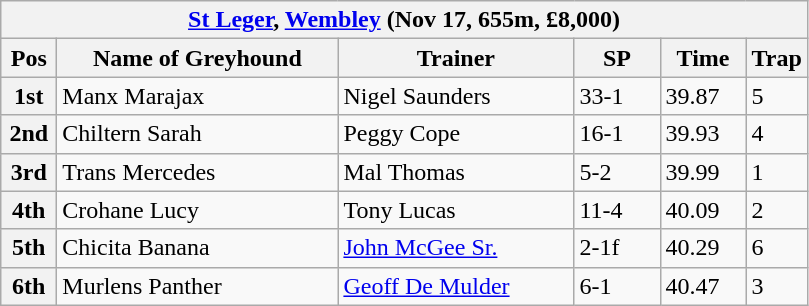<table class="wikitable">
<tr>
<th colspan="6"><a href='#'>St Leger</a>, <a href='#'>Wembley</a> (Nov 17, 655m, £8,000)</th>
</tr>
<tr>
<th width=30>Pos</th>
<th width=180>Name of Greyhound</th>
<th width=150>Trainer</th>
<th width=50>SP</th>
<th width=50>Time</th>
<th width=30>Trap</th>
</tr>
<tr>
<th>1st</th>
<td>Manx Marajax</td>
<td>Nigel Saunders</td>
<td>33-1</td>
<td>39.87</td>
<td>5</td>
</tr>
<tr>
<th>2nd</th>
<td>Chiltern Sarah</td>
<td>Peggy Cope</td>
<td>16-1</td>
<td>39.93</td>
<td>4</td>
</tr>
<tr>
<th>3rd</th>
<td>Trans Mercedes</td>
<td>Mal Thomas</td>
<td>5-2</td>
<td>39.99</td>
<td>1</td>
</tr>
<tr>
<th>4th</th>
<td>Crohane Lucy</td>
<td>Tony Lucas</td>
<td>11-4</td>
<td>40.09</td>
<td>2</td>
</tr>
<tr>
<th>5th</th>
<td>Chicita Banana</td>
<td><a href='#'>John McGee Sr.</a></td>
<td>2-1f</td>
<td>40.29</td>
<td>6</td>
</tr>
<tr>
<th>6th</th>
<td>Murlens Panther</td>
<td><a href='#'>Geoff De Mulder</a></td>
<td>6-1</td>
<td>40.47</td>
<td>3</td>
</tr>
</table>
